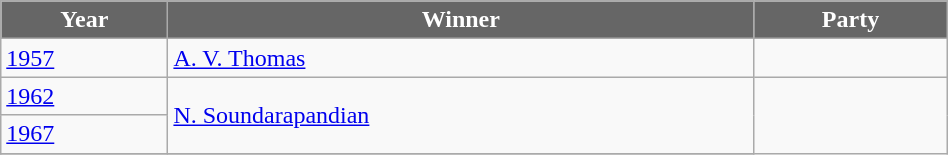<table class="wikitable" width="50%">
<tr>
<th style="background-color:#666666; color:white">Year</th>
<th style="background-color:#666666; color:white">Winner</th>
<th style="background-color:#666666; color:white" colspan="2">Party</th>
</tr>
<tr>
<td><a href='#'>1957</a></td>
<td><a href='#'>A. V. Thomas</a></td>
<td></td>
</tr>
<tr>
<td><a href='#'>1962</a></td>
<td rowspan=2><a href='#'>N. Soundarapandian</a></td>
</tr>
<tr>
<td><a href='#'>1967</a></td>
</tr>
<tr>
</tr>
</table>
